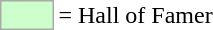<table>
<tr>
<td style="background-color:#CCFFCC; border:1px solid #aaaaaa; width:2em;"></td>
<td>= Hall of Famer</td>
</tr>
</table>
